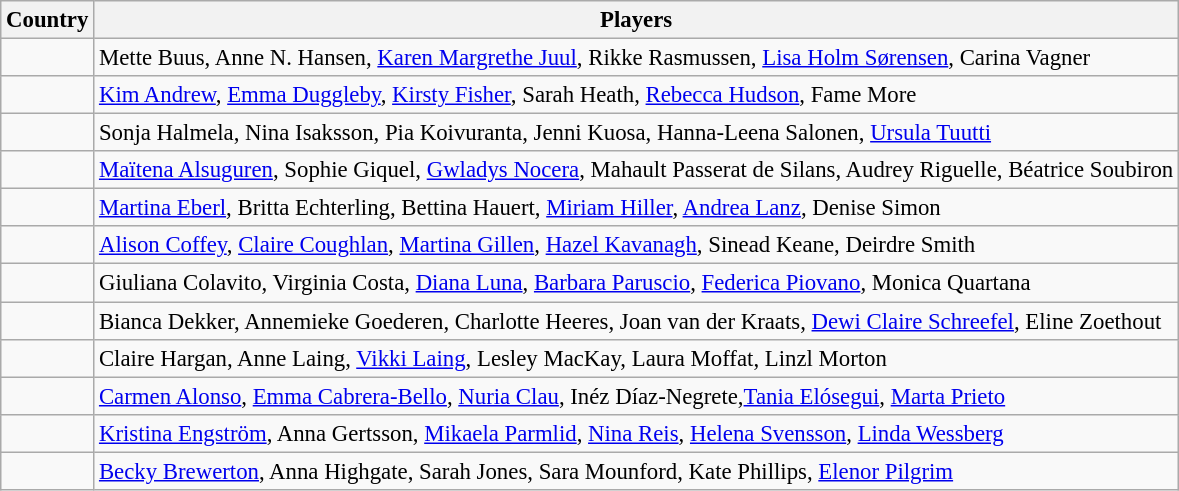<table class="wikitable" style="font-size:95%;">
<tr>
<th>Country</th>
<th>Players</th>
</tr>
<tr>
<td></td>
<td>Mette Buus, Anne N. Hansen, <a href='#'>Karen Margrethe Juul</a>, Rikke Rasmussen, <a href='#'>Lisa Holm Sørensen</a>, Carina Vagner</td>
</tr>
<tr>
<td></td>
<td><a href='#'>Kim Andrew</a>, <a href='#'>Emma Duggleby</a>, <a href='#'>Kirsty Fisher</a>, Sarah Heath, <a href='#'>Rebecca Hudson</a>, Fame More</td>
</tr>
<tr>
<td></td>
<td>Sonja Halmela, Nina Isaksson, Pia Koivuranta, Jenni Kuosa, Hanna-Leena Salonen, <a href='#'>Ursula Tuutti</a></td>
</tr>
<tr>
<td></td>
<td><a href='#'>Maïtena Alsuguren</a>, Sophie Giquel, <a href='#'>Gwladys Nocera</a>, Mahault Passerat de Silans, Audrey Riguelle, Béatrice Soubiron</td>
</tr>
<tr>
<td></td>
<td><a href='#'>Martina Eberl</a>, Britta Echterling, Bettina Hauert, <a href='#'>Miriam Hiller</a>, <a href='#'>Andrea Lanz</a>, Denise Simon</td>
</tr>
<tr>
<td></td>
<td><a href='#'>Alison Coffey</a>, <a href='#'>Claire Coughlan</a>, <a href='#'>Martina Gillen</a>, <a href='#'>Hazel Kavanagh</a>, Sinead Keane, Deirdre Smith</td>
</tr>
<tr>
<td></td>
<td>Giuliana Colavito, Virginia Costa, <a href='#'>Diana Luna</a>, <a href='#'>Barbara Paruscio</a>, <a href='#'>Federica Piovano</a>, Monica Quartana</td>
</tr>
<tr>
<td></td>
<td>Bianca Dekker, Annemieke Goederen, Charlotte Heeres, Joan van der Kraats, <a href='#'>Dewi Claire Schreefel</a>, Eline Zoethout</td>
</tr>
<tr>
<td></td>
<td>Claire Hargan, Anne Laing, <a href='#'>Vikki Laing</a>, Lesley MacKay, Laura Moffat, Linzl Morton</td>
</tr>
<tr>
<td></td>
<td><a href='#'>Carmen Alonso</a>, <a href='#'>Emma Cabrera-Bello</a>, <a href='#'>Nuria Clau</a>, Inéz Díaz-Negrete,<a href='#'>Tania Elósegui</a>, <a href='#'>Marta Prieto</a></td>
</tr>
<tr>
<td></td>
<td><a href='#'>Kristina Engström</a>, Anna Gertsson, <a href='#'>Mikaela Parmlid</a>, <a href='#'>Nina Reis</a>, <a href='#'>Helena Svensson</a>, <a href='#'>Linda Wessberg</a></td>
</tr>
<tr>
<td></td>
<td><a href='#'>Becky Brewerton</a>, Anna Highgate, Sarah Jones, Sara Mounford, Kate Phillips, <a href='#'>Elenor Pilgrim</a></td>
</tr>
</table>
